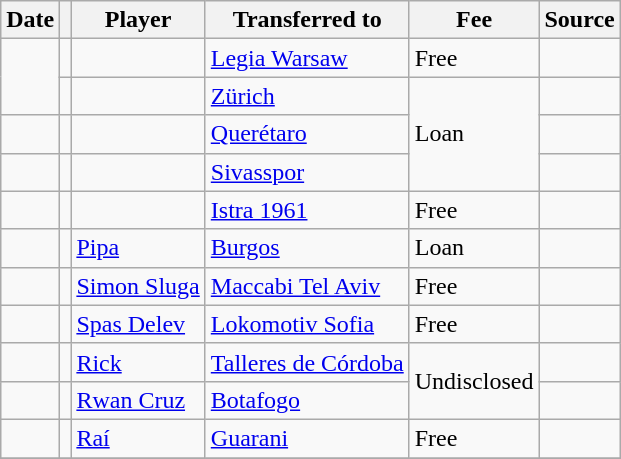<table class="wikitable plainrowheaders sortable">
<tr>
<th scope="col">Date</th>
<th></th>
<th scope="col">Player</th>
<th>Transferred to</th>
<th style="width: 65px;">Fee</th>
<th scope="col">Source</th>
</tr>
<tr>
<td rowspan=2></td>
<td align="center"></td>
<td></td>
<td> <a href='#'>Legia Warsaw</a></td>
<td>Free</td>
<td></td>
</tr>
<tr>
<td align="center"></td>
<td></td>
<td> <a href='#'>Zürich</a></td>
<td rowspan=3>Loan</td>
<td></td>
</tr>
<tr>
<td></td>
<td align="center"></td>
<td></td>
<td> <a href='#'>Querétaro</a></td>
<td></td>
</tr>
<tr>
<td></td>
<td align="center"></td>
<td></td>
<td> <a href='#'>Sivasspor</a></td>
<td></td>
</tr>
<tr>
<td></td>
<td align="center"></td>
<td></td>
<td> <a href='#'>Istra 1961</a></td>
<td>Free</td>
<td></td>
</tr>
<tr>
<td></td>
<td align="center"></td>
<td> <a href='#'>Pipa</a></td>
<td> <a href='#'>Burgos</a></td>
<td>Loan</td>
<td></td>
</tr>
<tr>
<td></td>
<td align="center"></td>
<td> <a href='#'>Simon Sluga</a></td>
<td> <a href='#'>Maccabi Tel Aviv</a></td>
<td>Free</td>
<td></td>
</tr>
<tr>
<td></td>
<td align="center"></td>
<td> <a href='#'>Spas Delev</a></td>
<td> <a href='#'>Lokomotiv Sofia</a></td>
<td>Free</td>
<td></td>
</tr>
<tr>
<td></td>
<td align="center"></td>
<td> <a href='#'>Rick</a></td>
<td> <a href='#'>Talleres de Córdoba</a></td>
<td rowspan=2>Undisclosed</td>
<td></td>
</tr>
<tr>
<td></td>
<td align="center"></td>
<td> <a href='#'>Rwan Cruz</a></td>
<td> <a href='#'>Botafogo</a></td>
<td></td>
</tr>
<tr>
<td></td>
<td align="center"></td>
<td> <a href='#'>Raí</a></td>
<td> <a href='#'>Guarani</a></td>
<td>Free</td>
<td></td>
</tr>
<tr>
</tr>
</table>
